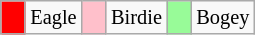<table class="wikitable" span = 50 style="font-size:85%">
<tr>
<td style="background: Red;" width=10></td>
<td>Eagle</td>
<td style="background: Pink;" width=10></td>
<td>Birdie</td>
<td style="background: PaleGreen;" width=10></td>
<td>Bogey</td>
</tr>
</table>
